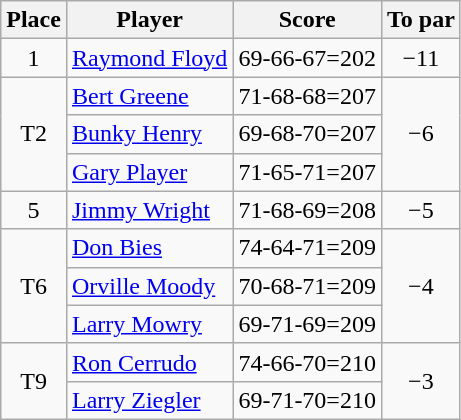<table class=wikitable>
<tr>
<th>Place</th>
<th>Player</th>
<th>Score</th>
<th>To par</th>
</tr>
<tr>
<td align=center>1</td>
<td> <a href='#'>Raymond Floyd</a></td>
<td>69-66-67=202</td>
<td align=center>−11</td>
</tr>
<tr>
<td rowspan=3 align=center>T2</td>
<td> <a href='#'>Bert Greene</a></td>
<td>71-68-68=207</td>
<td rowspan=3 align=center>−6</td>
</tr>
<tr>
<td> <a href='#'>Bunky Henry</a></td>
<td>69-68-70=207</td>
</tr>
<tr>
<td> <a href='#'>Gary Player</a></td>
<td>71-65-71=207</td>
</tr>
<tr>
<td align=center>5</td>
<td> <a href='#'>Jimmy Wright</a></td>
<td>71-68-69=208</td>
<td align=center>−5</td>
</tr>
<tr>
<td rowspan=3 align=center>T6</td>
<td> <a href='#'>Don Bies</a></td>
<td>74-64-71=209</td>
<td rowspan=3 align=center>−4</td>
</tr>
<tr>
<td> <a href='#'>Orville Moody</a></td>
<td>70-68-71=209</td>
</tr>
<tr>
<td> <a href='#'>Larry Mowry</a></td>
<td>69-71-69=209</td>
</tr>
<tr>
<td rowspan=2 align=center>T9</td>
<td> <a href='#'>Ron Cerrudo</a></td>
<td>74-66-70=210</td>
<td rowspan=2 align=center>−3</td>
</tr>
<tr>
<td> <a href='#'>Larry Ziegler</a></td>
<td>69-71-70=210</td>
</tr>
</table>
